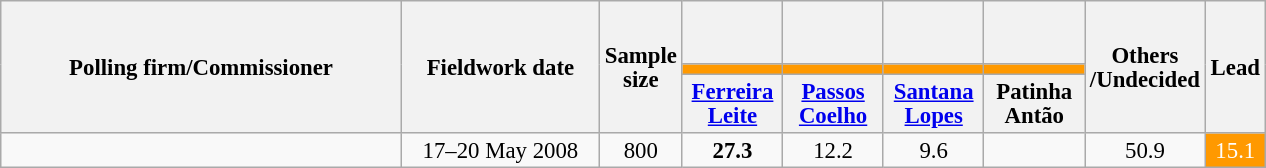<table class="wikitable collapsible" style="text-align:center; font-size:95%; line-height:16px;">
<tr style="height:42px;">
<th rowspan="3" style="width:260px;">Polling firm/Commissioner</th>
<th rowspan="3" style="width:125px;">Fieldwork date</th>
<th rowspan="3" style="width:40px;">Sample size</th>
<th class="unsortable" style="width:60px;"></th>
<th class="unsortable" style="width:60px;"></th>
<th class="unsortable" style="width:60px;"></th>
<th class="unsortable" style="width:60px;"></th>
<th rowspan="3" style="width:60px;">Others<br>/Undecided</th>
<th rowspan="3" style="width:30px;">Lead</th>
</tr>
<tr>
<th style="color:inherit;background:#FF9900;"></th>
<th style="color:inherit;background:#FF9900;"></th>
<th style="color:inherit;background:#FF9900;"></th>
<th style="color:inherit;background:#FF9900;"></th>
</tr>
<tr>
<th><a href='#'>Ferreira Leite</a></th>
<th><a href='#'>Passos Coelho</a></th>
<th><a href='#'>Santana Lopes</a></th>
<th>Patinha Antão</th>
</tr>
<tr>
<td></td>
<td>17–20 May 2008</td>
<td>800</td>
<td><strong>27.3</strong></td>
<td>12.2</td>
<td>9.6</td>
<td></td>
<td>50.9</td>
<td style="background:#FF9900; color:white;">15.1</td>
</tr>
</table>
